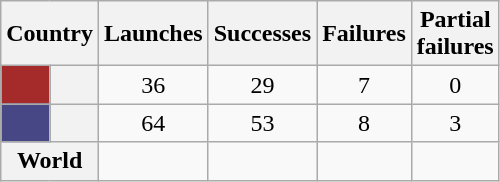<table align="left" class="wikitable sortable" style="text-align:center;">
<tr>
<th scope=col colspan=2>Country</th>
<th scope=col>Launches</th>
<th scope=col>Successes</th>
<th scope=col>Failures</th>
<th scope=col>Partial<br>failures</th>
</tr>
<tr>
<th scope=row style="background:#a52a2a;"></th>
<th style="text-align:left;"></th>
<td>36</td>
<td>29</td>
<td>7</td>
<td>0</td>
</tr>
<tr>
<th scope=row style="background:#484785;"></th>
<th style="text-align:left;"></th>
<td>64</td>
<td>53</td>
<td>8</td>
<td>3</td>
</tr>
<tr>
<th colspan="2">World</th>
<td></td>
<td></td>
<td></td>
<td></td>
</tr>
</table>
